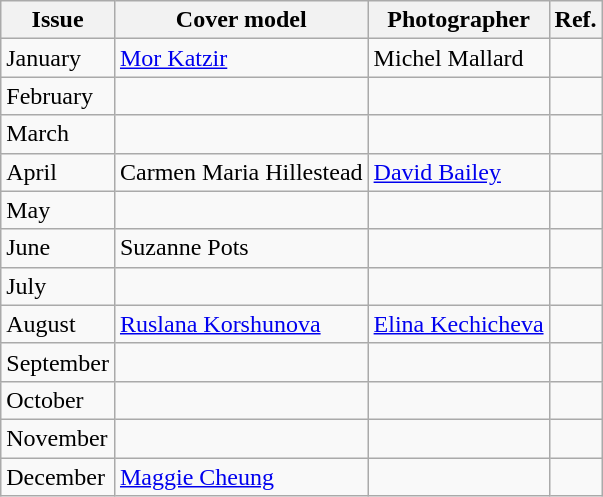<table class="sortable wikitable">
<tr>
<th>Issue</th>
<th>Cover model</th>
<th>Photographer</th>
<th>Ref.</th>
</tr>
<tr>
<td>January</td>
<td><a href='#'>Mor Katzir</a></td>
<td>Michel Mallard</td>
<td></td>
</tr>
<tr>
<td>February</td>
<td></td>
<td></td>
<td></td>
</tr>
<tr>
<td>March</td>
<td></td>
<td></td>
<td></td>
</tr>
<tr>
<td>April</td>
<td>Carmen Maria Hillestead</td>
<td><a href='#'>David Bailey</a></td>
<td></td>
</tr>
<tr>
<td>May</td>
<td></td>
<td></td>
<td></td>
</tr>
<tr>
<td>June</td>
<td>Suzanne Pots</td>
<td></td>
<td></td>
</tr>
<tr>
<td>July</td>
<td></td>
<td></td>
<td></td>
</tr>
<tr>
<td>August</td>
<td><a href='#'>Ruslana Korshunova</a></td>
<td><a href='#'>Elina Kechicheva</a></td>
<td></td>
</tr>
<tr>
<td>September</td>
<td></td>
<td></td>
<td></td>
</tr>
<tr>
<td>October</td>
<td></td>
<td></td>
<td></td>
</tr>
<tr>
<td>November</td>
<td></td>
<td></td>
<td></td>
</tr>
<tr>
<td>December</td>
<td><a href='#'>Maggie Cheung</a></td>
<td></td>
<td></td>
</tr>
</table>
